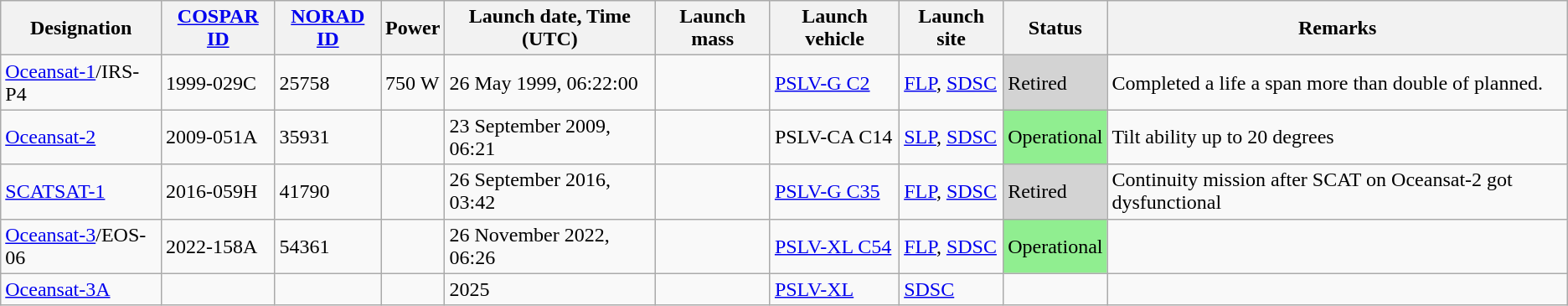<table class = "wikitable">
<tr>
<th>Designation</th>
<th><a href='#'>COSPAR ID</a></th>
<th><a href='#'>NORAD ID</a></th>
<th>Power</th>
<th>Launch date, Time (UTC)</th>
<th>Launch mass</th>
<th>Launch vehicle</th>
<th>Launch site</th>
<th>Status</th>
<th>Remarks</th>
</tr>
<tr>
<td><a href='#'>Oceansat-1</a>/IRS-P4</td>
<td>1999-029C</td>
<td>25758</td>
<td>750 W</td>
<td>26 May 1999, 06:22:00</td>
<td></td>
<td><a href='#'>PSLV-G C2</a></td>
<td><a href='#'>FLP</a>, <a href='#'>SDSC</a></td>
<td style = "background:lightgrey">Retired</td>
<td>Completed a life a span more than double of planned.</td>
</tr>
<tr>
<td><a href='#'>Oceansat-2</a></td>
<td>2009-051A</td>
<td>35931</td>
<td></td>
<td>23 September 2009, 06:21</td>
<td></td>
<td>PSLV-CA C14</td>
<td><a href='#'>SLP</a>, <a href='#'>SDSC</a></td>
<td style = "background:lightgreen">Operational</td>
<td>Tilt ability up to 20 degrees</td>
</tr>
<tr>
<td><a href='#'>SCATSAT-1</a></td>
<td>2016-059H</td>
<td>41790</td>
<td></td>
<td>26 September 2016, 03:42</td>
<td></td>
<td><a href='#'>PSLV-G C35</a></td>
<td><a href='#'>FLP</a>, <a href='#'>SDSC</a></td>
<td style = "background:lightgrey">Retired</td>
<td>Continuity mission after SCAT on Oceansat-2 got dysfunctional</td>
</tr>
<tr>
<td><a href='#'>Oceansat-3</a>/EOS-06</td>
<td>2022-158A</td>
<td>54361</td>
<td></td>
<td>26 November 2022, 06:26</td>
<td></td>
<td><a href='#'>PSLV-XL C54</a></td>
<td><a href='#'>FLP</a>, <a href='#'>SDSC</a></td>
<td style = "background:lightgreen">Operational</td>
<td></td>
</tr>
<tr>
<td><a href='#'>Oceansat-3A</a></td>
<td></td>
<td></td>
<td></td>
<td>2025</td>
<td></td>
<td><a href='#'>PSLV-XL</a></td>
<td><a href='#'>SDSC</a></td>
<td></td>
<td></td>
</tr>
</table>
